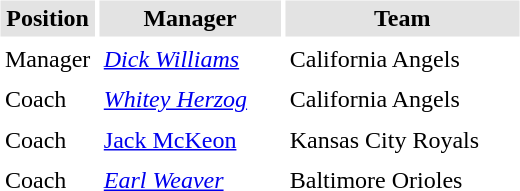<table border="0" cellspacing="3" cellpadding="3">
<tr style="background: #e3e3e3;">
<th width="50">Position</th>
<th width="115">Manager</th>
<th width="150">Team</th>
</tr>
<tr>
<td>Manager</td>
<td><em><a href='#'>Dick Williams</a></em></td>
<td>California Angels</td>
</tr>
<tr>
<td>Coach</td>
<td><em><a href='#'>Whitey Herzog</a></em></td>
<td>California Angels</td>
</tr>
<tr>
<td>Coach</td>
<td><a href='#'>Jack McKeon</a></td>
<td>Kansas City Royals</td>
</tr>
<tr>
<td>Coach</td>
<td><em><a href='#'>Earl Weaver</a></em></td>
<td>Baltimore Orioles</td>
</tr>
</table>
